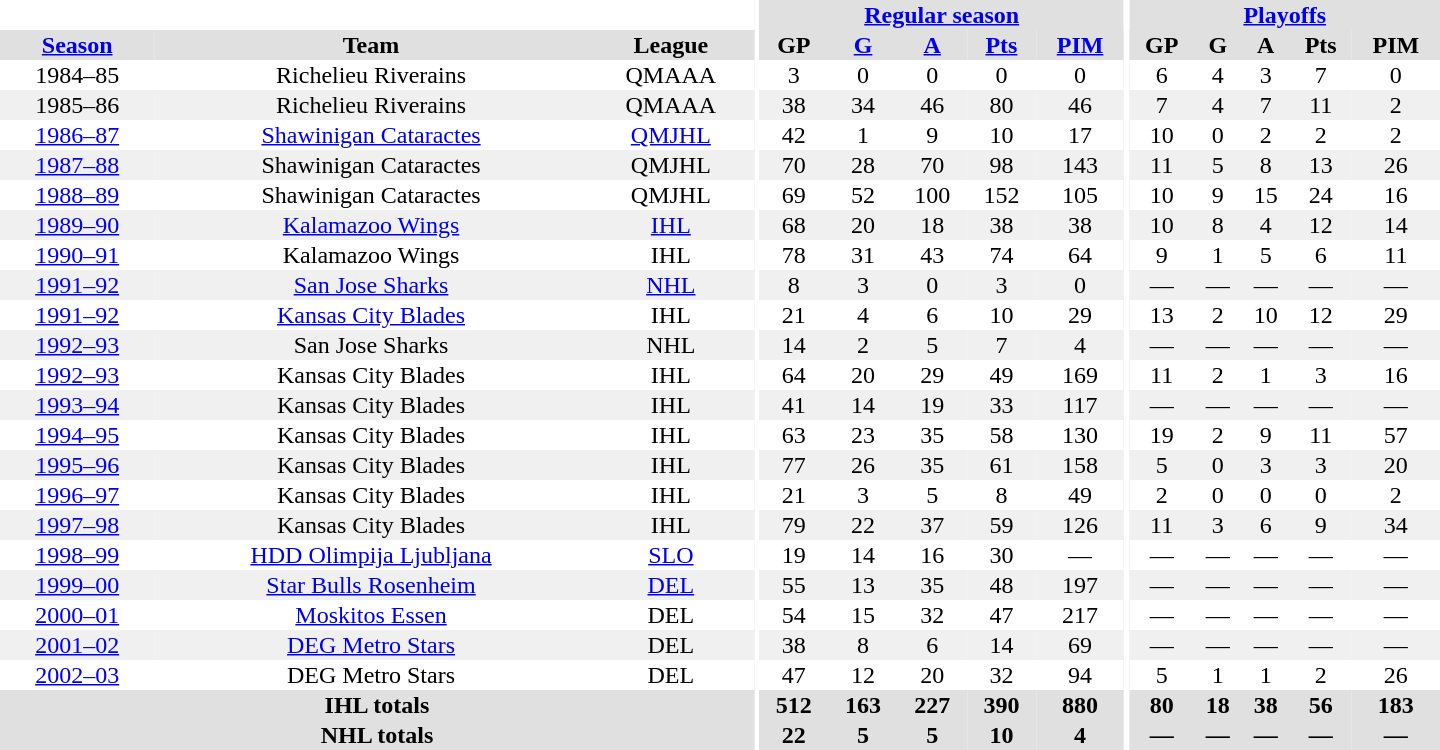<table border="0" cellpadding="1" cellspacing="0" style="text-align:center; width:60em">
<tr bgcolor="#e0e0e0">
<th colspan="3" bgcolor="#ffffff"></th>
<th rowspan="100" bgcolor="#ffffff"></th>
<th colspan="5"><a href='#'>Regular season</a></th>
<th rowspan="100" bgcolor="#ffffff"></th>
<th colspan="5"><a href='#'>Playoffs</a></th>
</tr>
<tr bgcolor="#e0e0e0">
<th><a href='#'>Season</a></th>
<th>Team</th>
<th>League</th>
<th>GP</th>
<th><a href='#'>G</a></th>
<th><a href='#'>A</a></th>
<th><a href='#'>Pts</a></th>
<th><a href='#'>PIM</a></th>
<th>GP</th>
<th>G</th>
<th>A</th>
<th>Pts</th>
<th>PIM</th>
</tr>
<tr>
<td>1984–85</td>
<td>Richelieu Riverains</td>
<td>QMAAA</td>
<td>3</td>
<td>0</td>
<td>0</td>
<td>0</td>
<td>0</td>
<td>6</td>
<td>4</td>
<td>3</td>
<td>7</td>
<td>0</td>
</tr>
<tr bgcolor="#f0f0f0">
<td>1985–86</td>
<td>Richelieu Riverains</td>
<td>QMAAA</td>
<td>38</td>
<td>34</td>
<td>46</td>
<td>80</td>
<td>46</td>
<td>7</td>
<td>4</td>
<td>7</td>
<td>11</td>
<td>2</td>
</tr>
<tr>
<td><a href='#'>1986–87</a></td>
<td><a href='#'>Shawinigan Cataractes</a></td>
<td><a href='#'>QMJHL</a></td>
<td>42</td>
<td>1</td>
<td>9</td>
<td>10</td>
<td>17</td>
<td>10</td>
<td>0</td>
<td>2</td>
<td>2</td>
<td>2</td>
</tr>
<tr bgcolor="#f0f0f0">
<td><a href='#'>1987–88</a></td>
<td>Shawinigan Cataractes</td>
<td>QMJHL</td>
<td>70</td>
<td>28</td>
<td>70</td>
<td>98</td>
<td>143</td>
<td>11</td>
<td>5</td>
<td>8</td>
<td>13</td>
<td>26</td>
</tr>
<tr>
<td><a href='#'>1988–89</a></td>
<td>Shawinigan Cataractes</td>
<td>QMJHL</td>
<td>69</td>
<td>52</td>
<td>100</td>
<td>152</td>
<td>105</td>
<td>10</td>
<td>9</td>
<td>15</td>
<td>24</td>
<td>16</td>
</tr>
<tr bgcolor="#f0f0f0">
<td><a href='#'>1989–90</a></td>
<td><a href='#'>Kalamazoo Wings</a></td>
<td><a href='#'>IHL</a></td>
<td>68</td>
<td>20</td>
<td>18</td>
<td>38</td>
<td>38</td>
<td>10</td>
<td>8</td>
<td>4</td>
<td>12</td>
<td>14</td>
</tr>
<tr>
<td><a href='#'>1990–91</a></td>
<td>Kalamazoo Wings</td>
<td>IHL</td>
<td>78</td>
<td>31</td>
<td>43</td>
<td>74</td>
<td>64</td>
<td>9</td>
<td>1</td>
<td>5</td>
<td>6</td>
<td>11</td>
</tr>
<tr bgcolor="#f0f0f0">
<td><a href='#'>1991–92</a></td>
<td><a href='#'>San Jose Sharks</a></td>
<td><a href='#'>NHL</a></td>
<td>8</td>
<td>3</td>
<td>0</td>
<td>3</td>
<td>0</td>
<td>—</td>
<td>—</td>
<td>—</td>
<td>—</td>
<td>—</td>
</tr>
<tr>
<td><a href='#'>1991–92</a></td>
<td><a href='#'>Kansas City Blades</a></td>
<td>IHL</td>
<td>21</td>
<td>4</td>
<td>6</td>
<td>10</td>
<td>29</td>
<td>13</td>
<td>2</td>
<td>10</td>
<td>12</td>
<td>29</td>
</tr>
<tr bgcolor="#f0f0f0">
<td><a href='#'>1992–93</a></td>
<td>San Jose Sharks</td>
<td>NHL</td>
<td>14</td>
<td>2</td>
<td>5</td>
<td>7</td>
<td>4</td>
<td>—</td>
<td>—</td>
<td>—</td>
<td>—</td>
<td>—</td>
</tr>
<tr>
<td><a href='#'>1992–93</a></td>
<td>Kansas City Blades</td>
<td>IHL</td>
<td>64</td>
<td>20</td>
<td>29</td>
<td>49</td>
<td>169</td>
<td>11</td>
<td>2</td>
<td>1</td>
<td>3</td>
<td>16</td>
</tr>
<tr bgcolor="#f0f0f0">
<td><a href='#'>1993–94</a></td>
<td>Kansas City Blades</td>
<td>IHL</td>
<td>41</td>
<td>14</td>
<td>19</td>
<td>33</td>
<td>117</td>
<td>—</td>
<td>—</td>
<td>—</td>
<td>—</td>
<td>—</td>
</tr>
<tr>
<td><a href='#'>1994–95</a></td>
<td>Kansas City Blades</td>
<td>IHL</td>
<td>63</td>
<td>23</td>
<td>35</td>
<td>58</td>
<td>130</td>
<td>19</td>
<td>2</td>
<td>9</td>
<td>11</td>
<td>57</td>
</tr>
<tr bgcolor="#f0f0f0">
<td><a href='#'>1995–96</a></td>
<td>Kansas City Blades</td>
<td>IHL</td>
<td>77</td>
<td>26</td>
<td>35</td>
<td>61</td>
<td>158</td>
<td>5</td>
<td>0</td>
<td>3</td>
<td>3</td>
<td>20</td>
</tr>
<tr>
<td><a href='#'>1996–97</a></td>
<td>Kansas City Blades</td>
<td>IHL</td>
<td>21</td>
<td>3</td>
<td>5</td>
<td>8</td>
<td>49</td>
<td>2</td>
<td>0</td>
<td>0</td>
<td>0</td>
<td>2</td>
</tr>
<tr bgcolor="#f0f0f0">
<td><a href='#'>1997–98</a></td>
<td>Kansas City Blades</td>
<td>IHL</td>
<td>79</td>
<td>22</td>
<td>37</td>
<td>59</td>
<td>126</td>
<td>11</td>
<td>3</td>
<td>6</td>
<td>9</td>
<td>34</td>
</tr>
<tr>
<td><a href='#'>1998–99</a></td>
<td><a href='#'>HDD Olimpija Ljubljana</a></td>
<td><a href='#'>SLO</a></td>
<td>19</td>
<td>14</td>
<td>16</td>
<td>30</td>
<td>—</td>
<td>—</td>
<td>—</td>
<td>—</td>
<td>—</td>
<td>—</td>
</tr>
<tr bgcolor="#f0f0f0">
<td><a href='#'>1999–00</a></td>
<td><a href='#'>Star Bulls Rosenheim</a></td>
<td><a href='#'>DEL</a></td>
<td>55</td>
<td>13</td>
<td>35</td>
<td>48</td>
<td>197</td>
<td>—</td>
<td>—</td>
<td>—</td>
<td>—</td>
<td>—</td>
</tr>
<tr>
<td><a href='#'>2000–01</a></td>
<td><a href='#'>Moskitos Essen</a></td>
<td>DEL</td>
<td>54</td>
<td>15</td>
<td>32</td>
<td>47</td>
<td>217</td>
<td>—</td>
<td>—</td>
<td>—</td>
<td>—</td>
<td>—</td>
</tr>
<tr bgcolor="#f0f0f0">
<td><a href='#'>2001–02</a></td>
<td><a href='#'>DEG Metro Stars</a></td>
<td>DEL</td>
<td>38</td>
<td>8</td>
<td>6</td>
<td>14</td>
<td>69</td>
<td>—</td>
<td>—</td>
<td>—</td>
<td>—</td>
<td>—</td>
</tr>
<tr>
<td><a href='#'>2002–03</a></td>
<td>DEG Metro Stars</td>
<td>DEL</td>
<td>47</td>
<td>12</td>
<td>20</td>
<td>32</td>
<td>94</td>
<td>5</td>
<td>1</td>
<td>1</td>
<td>2</td>
<td>26</td>
</tr>
<tr bgcolor="#e0e0e0">
<th colspan="3">IHL totals</th>
<th>512</th>
<th>163</th>
<th>227</th>
<th>390</th>
<th>880</th>
<th>80</th>
<th>18</th>
<th>38</th>
<th>56</th>
<th>183</th>
</tr>
<tr bgcolor="#e0e0e0">
<th colspan="3">NHL totals</th>
<th>22</th>
<th>5</th>
<th>5</th>
<th>10</th>
<th>4</th>
<th>—</th>
<th>—</th>
<th>—</th>
<th>—</th>
<th>—</th>
</tr>
</table>
